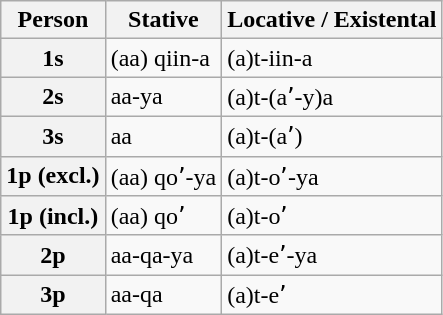<table class="wikitable">
<tr>
<th c=01>Person</th>
<th c=02>Stative</th>
<th c=03>Locative / Existental</th>
</tr>
<tr>
<th c=01>1s</th>
<td c=02>(aa) qiin-a</td>
<td c=03>(a)t-iin-a</td>
</tr>
<tr>
<th c=01>2s</th>
<td c=02>aa-ya</td>
<td c=03>(a)t-(aʼ-y)a</td>
</tr>
<tr>
<th c=01>3s</th>
<td c=02>aa</td>
<td c=03>(a)t-(aʼ)</td>
</tr>
<tr>
<th c=01>1p (excl.)</th>
<td c=02>(aa) qoʼ-ya</td>
<td c=03>(a)t-oʼ-ya</td>
</tr>
<tr>
<th c=01>1p (incl.)</th>
<td c=02>(aa) qoʼ</td>
<td c=03>(a)t-oʼ</td>
</tr>
<tr>
<th c=01>2p</th>
<td c=02>aa-qa-ya</td>
<td c=03>(a)t-eʼ-ya</td>
</tr>
<tr>
<th c=01>3p</th>
<td c=02>aa-qa</td>
<td c=03>(a)t-eʼ</td>
</tr>
</table>
